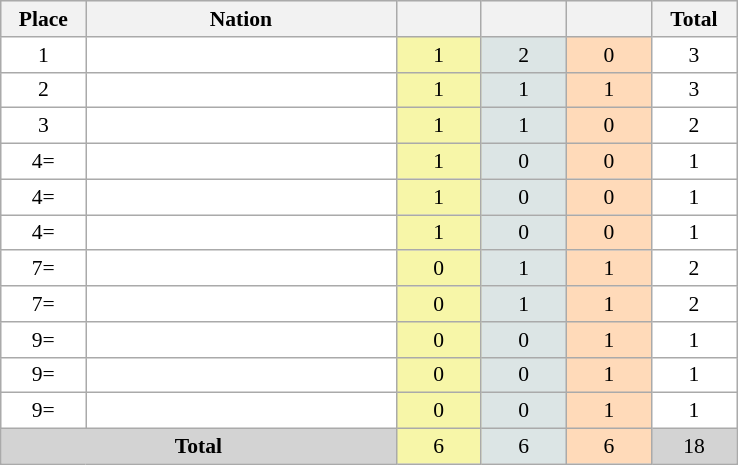<table class=wikitable style="border:1px solid #AAAAAA;font-size:90%">
<tr bgcolor="#EFEFEF">
<th width=50>Place</th>
<th width=200>Nation</th>
<th width=50></th>
<th width=50></th>
<th width=50></th>
<th width=50>Total</th>
</tr>
<tr align="center" valign="center" bgcolor="#FFFFFF">
<td>1</td>
<td align="left"></td>
<td style="background:#F7F6A8;">1</td>
<td style="background:#DCE5E5;">2</td>
<td style="background:#FFDAB9;">0</td>
<td>3</td>
</tr>
<tr align="center" valign="center" bgcolor="#FFFFFF">
<td>2</td>
<td align="left"></td>
<td style="background:#F7F6A8;">1</td>
<td style="background:#DCE5E5;">1</td>
<td style="background:#FFDAB9;">1</td>
<td>3</td>
</tr>
<tr align="center" valign="center" bgcolor="#FFFFFF">
<td>3</td>
<td align="left"></td>
<td style="background:#F7F6A8;">1</td>
<td style="background:#DCE5E5;">1</td>
<td style="background:#FFDAB9;">0</td>
<td>2</td>
</tr>
<tr align="center" valign="center" bgcolor="#FFFFFF">
<td>4=</td>
<td align="left"></td>
<td style="background:#F7F6A8;">1</td>
<td style="background:#DCE5E5;">0</td>
<td style="background:#FFDAB9;">0</td>
<td>1</td>
</tr>
<tr align="center" valign="center" bgcolor="#FFFFFF">
<td>4=</td>
<td align="left"></td>
<td style="background:#F7F6A8;">1</td>
<td style="background:#DCE5E5;">0</td>
<td style="background:#FFDAB9;">0</td>
<td>1</td>
</tr>
<tr align="center" valign="center" bgcolor="#FFFFFF">
<td>4=</td>
<td align="left"></td>
<td style="background:#F7F6A8;">1</td>
<td style="background:#DCE5E5;">0</td>
<td style="background:#FFDAB9;">0</td>
<td>1</td>
</tr>
<tr align="center" valign="center" bgcolor="#FFFFFF">
<td>7=</td>
<td align="left"></td>
<td style="background:#F7F6A8;">0</td>
<td style="background:#DCE5E5;">1</td>
<td style="background:#FFDAB9;">1</td>
<td>2</td>
</tr>
<tr align="center" valign="center" bgcolor="#FFFFFF">
<td>7=</td>
<td align="left"></td>
<td style="background:#F7F6A8;">0</td>
<td style="background:#DCE5E5;">1</td>
<td style="background:#FFDAB9;">1</td>
<td>2</td>
</tr>
<tr align="center" valign="center" bgcolor="#FFFFFF">
<td>9=</td>
<td align="left"></td>
<td style="background:#F7F6A8;">0</td>
<td style="background:#DCE5E5;">0</td>
<td style="background:#FFDAB9;">1</td>
<td>1</td>
</tr>
<tr align="center" valign="center" bgcolor="#FFFFFF">
<td>9=</td>
<td align="left"></td>
<td style="background:#F7F6A8;">0</td>
<td style="background:#DCE5E5;">0</td>
<td style="background:#FFDAB9;">1</td>
<td>1</td>
</tr>
<tr align="center" valign="center" bgcolor="#FFFFFF">
<td>9=</td>
<td align="left"></td>
<td style="background:#F7F6A8;">0</td>
<td style="background:#DCE5E5;">0</td>
<td style="background:#FFDAB9;">1</td>
<td>1</td>
</tr>
<tr align="center">
<td colspan="2" bgcolor=D3D3D3><strong>Total</strong></td>
<td style="background:#F7F6A8;">6</td>
<td style="background:#DCE5E5;">6</td>
<td style="background:#FFDAB9;">6</td>
<td bgcolor=D3D3D3>18</td>
</tr>
</table>
